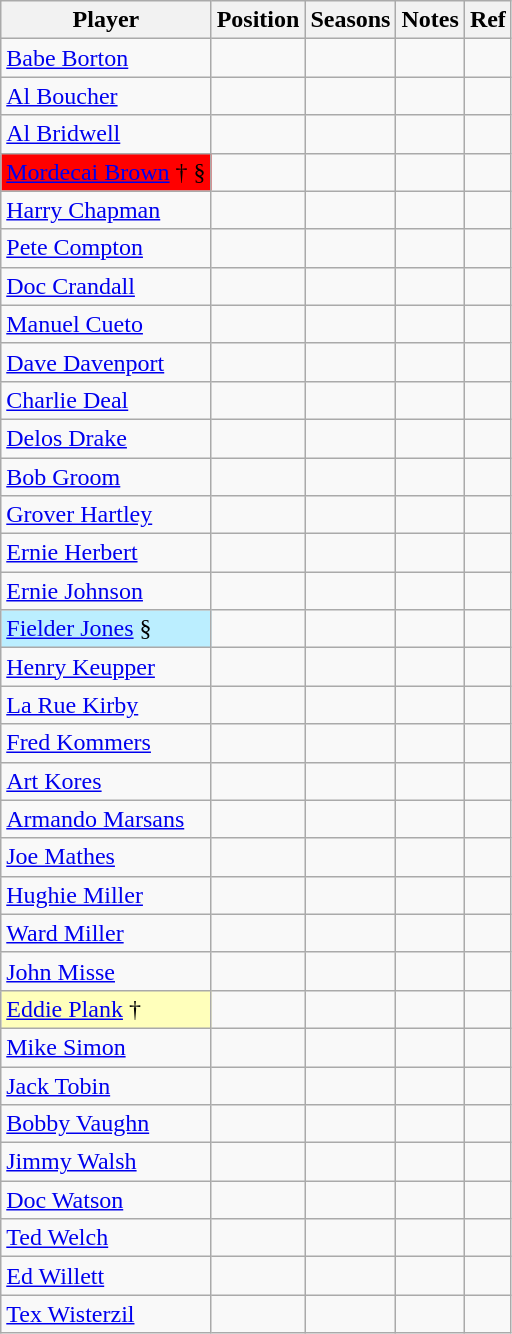<table class="wikitable sortable" border="1">
<tr>
<th>Player</th>
<th>Position</th>
<th>Seasons</th>
<th class="unsortable">Notes</th>
<th class="unsortable">Ref</th>
</tr>
<tr>
<td><a href='#'>Babe Borton</a></td>
<td></td>
<td></td>
<td></td>
<td></td>
</tr>
<tr>
<td><a href='#'>Al Boucher</a></td>
<td></td>
<td></td>
<td></td>
<td></td>
</tr>
<tr>
<td><a href='#'>Al Bridwell</a></td>
<td></td>
<td></td>
<td></td>
<td></td>
</tr>
<tr>
<td bgcolor="#FF0000"><a href='#'>Mordecai Brown</a> † §</td>
<td></td>
<td></td>
<td></td>
<td></td>
</tr>
<tr>
<td><a href='#'>Harry Chapman</a></td>
<td></td>
<td></td>
<td></td>
<td></td>
</tr>
<tr>
<td><a href='#'>Pete Compton</a></td>
<td></td>
<td></td>
<td></td>
<td></td>
</tr>
<tr>
<td><a href='#'>Doc Crandall</a></td>
<td></td>
<td></td>
<td></td>
<td></td>
</tr>
<tr>
<td><a href='#'>Manuel Cueto</a></td>
<td></td>
<td></td>
<td></td>
<td></td>
</tr>
<tr>
<td><a href='#'>Dave Davenport</a></td>
<td></td>
<td></td>
<td></td>
<td></td>
</tr>
<tr>
<td><a href='#'>Charlie Deal</a></td>
<td></td>
<td></td>
<td></td>
<td></td>
</tr>
<tr>
<td><a href='#'>Delos Drake</a></td>
<td></td>
<td></td>
<td></td>
<td></td>
</tr>
<tr>
<td><a href='#'>Bob Groom</a></td>
<td></td>
<td></td>
<td></td>
<td></td>
</tr>
<tr>
<td><a href='#'>Grover Hartley</a></td>
<td></td>
<td></td>
<td></td>
<td></td>
</tr>
<tr>
<td><a href='#'>Ernie Herbert</a></td>
<td></td>
<td></td>
<td></td>
<td></td>
</tr>
<tr>
<td><a href='#'>Ernie Johnson</a></td>
<td></td>
<td></td>
<td></td>
<td></td>
</tr>
<tr>
<td bgcolor="#bbeeff"><a href='#'>Fielder Jones</a> §</td>
<td></td>
<td></td>
<td></td>
<td></td>
</tr>
<tr>
<td><a href='#'>Henry Keupper</a></td>
<td></td>
<td></td>
<td></td>
<td></td>
</tr>
<tr>
<td><a href='#'>La Rue Kirby</a></td>
<td></td>
<td></td>
<td></td>
<td></td>
</tr>
<tr>
<td><a href='#'>Fred Kommers</a></td>
<td></td>
<td></td>
<td></td>
<td></td>
</tr>
<tr>
<td><a href='#'>Art Kores</a></td>
<td></td>
<td></td>
<td></td>
<td></td>
</tr>
<tr>
<td><a href='#'>Armando Marsans</a></td>
<td></td>
<td></td>
<td></td>
<td></td>
</tr>
<tr>
<td><a href='#'>Joe Mathes</a></td>
<td></td>
<td></td>
<td></td>
<td></td>
</tr>
<tr>
<td><a href='#'>Hughie Miller</a></td>
<td></td>
<td></td>
<td></td>
<td></td>
</tr>
<tr>
<td><a href='#'>Ward Miller</a></td>
<td></td>
<td></td>
<td></td>
<td></td>
</tr>
<tr>
<td><a href='#'>John Misse</a></td>
<td></td>
<td></td>
<td></td>
<td></td>
</tr>
<tr>
<td bgcolor="#ffffbb"><a href='#'>Eddie Plank</a> †</td>
<td></td>
<td></td>
<td></td>
<td></td>
</tr>
<tr>
<td><a href='#'>Mike Simon</a></td>
<td></td>
<td></td>
<td></td>
<td></td>
</tr>
<tr>
<td><a href='#'>Jack Tobin</a></td>
<td></td>
<td></td>
<td></td>
<td></td>
</tr>
<tr>
<td><a href='#'>Bobby Vaughn</a></td>
<td></td>
<td></td>
<td></td>
<td></td>
</tr>
<tr>
<td><a href='#'>Jimmy Walsh</a></td>
<td></td>
<td></td>
<td></td>
<td></td>
</tr>
<tr>
<td><a href='#'>Doc Watson</a></td>
<td></td>
<td></td>
<td></td>
<td></td>
</tr>
<tr>
<td><a href='#'>Ted Welch</a></td>
<td></td>
<td></td>
<td></td>
<td></td>
</tr>
<tr>
<td><a href='#'>Ed Willett</a></td>
<td></td>
<td></td>
<td></td>
<td></td>
</tr>
<tr>
<td><a href='#'>Tex Wisterzil</a></td>
<td></td>
<td></td>
<td></td>
<td></td>
</tr>
</table>
